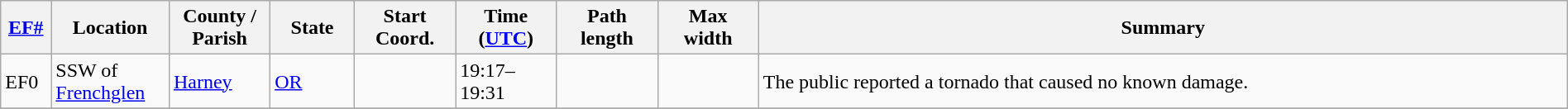<table class="wikitable sortable" style="width:100%;">
<tr>
<th scope="col" style="width:3%; text-align:center;"><a href='#'>EF#</a></th>
<th scope="col" style="width:7%; text-align:center;" class="unsortable">Location</th>
<th scope="col" style="width:6%; text-align:center;" class="unsortable">County / Parish</th>
<th scope="col" style="width:5%; text-align:center;">State</th>
<th scope="col" style="width:6%; text-align:center;">Start Coord.</th>
<th scope="col" style="width:6%; text-align:center;">Time (<a href='#'>UTC</a>)</th>
<th scope="col" style="width:6%; text-align:center;">Path length</th>
<th scope="col" style="width:6%; text-align:center;">Max width</th>
<th scope="col" class="unsortable" style="width:48%; text-align:center;">Summary</th>
</tr>
<tr>
<td bgcolor=>EF0</td>
<td>SSW of <a href='#'>Frenchglen</a></td>
<td><a href='#'>Harney</a></td>
<td><a href='#'>OR</a></td>
<td></td>
<td>19:17–19:31</td>
<td></td>
<td></td>
<td>The public reported a tornado that caused no known damage.</td>
</tr>
<tr>
</tr>
</table>
